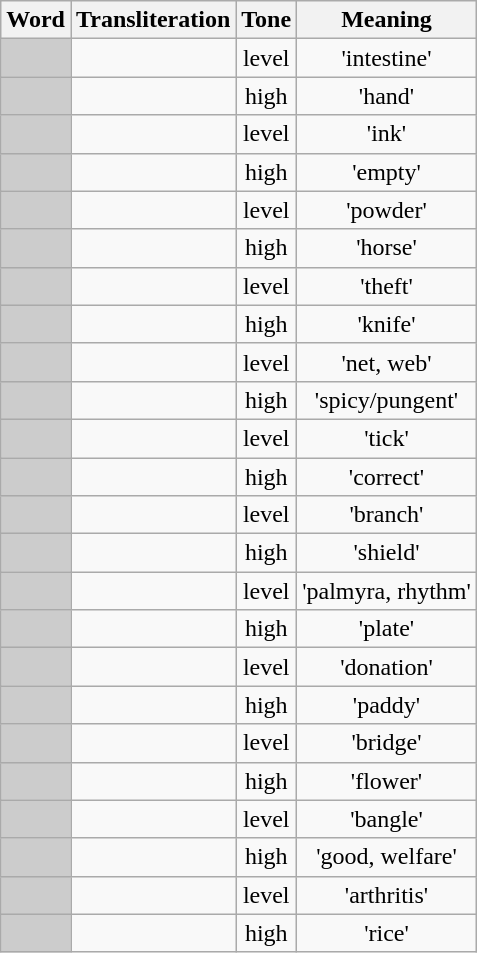<table class="wikitable" style="text-align:center;">
<tr>
<th>Word</th>
<th>Transliteration</th>
<th>Tone</th>
<th>Meaning</th>
</tr>
<tr>
<td bgcolor="#CCCCCC"></td>
<td></td>
<td>level</td>
<td>'intestine'</td>
</tr>
<tr>
<td bgcolor="#CCCCCC"></td>
<td></td>
<td>high</td>
<td>'hand'</td>
</tr>
<tr>
<td bgcolor="#CCCCCC"></td>
<td></td>
<td>level</td>
<td>'ink'</td>
</tr>
<tr>
<td bgcolor="#CCCCCC"></td>
<td></td>
<td>high</td>
<td>'empty'</td>
</tr>
<tr>
<td bgcolor="#CCCCCC"></td>
<td></td>
<td>level</td>
<td>'powder'</td>
</tr>
<tr>
<td bgcolor="#CCCCCC"></td>
<td></td>
<td>high</td>
<td>'horse'</td>
</tr>
<tr>
<td bgcolor="#CCCCCC"></td>
<td></td>
<td>level</td>
<td>'theft'</td>
</tr>
<tr>
<td bgcolor="#CCCCCC"></td>
<td></td>
<td>high</td>
<td>'knife'</td>
</tr>
<tr>
<td bgcolor="#CCCCCC"></td>
<td></td>
<td>level</td>
<td>'net, web'</td>
</tr>
<tr>
<td bgcolor="#CCCCCC"></td>
<td></td>
<td>high</td>
<td>'spicy/pungent'</td>
</tr>
<tr>
<td bgcolor="#CCCCCC"></td>
<td></td>
<td>level</td>
<td>'tick'</td>
</tr>
<tr>
<td bgcolor="#CCCCCC"></td>
<td></td>
<td>high</td>
<td>'correct'</td>
</tr>
<tr>
<td bgcolor="#CCCCCC"></td>
<td></td>
<td>level</td>
<td>'branch'</td>
</tr>
<tr>
<td bgcolor="#CCCCCC"></td>
<td></td>
<td>high</td>
<td>'shield'</td>
</tr>
<tr>
<td bgcolor="#CCCCCC"></td>
<td></td>
<td>level</td>
<td>'palmyra, rhythm'</td>
</tr>
<tr>
<td bgcolor="#CCCCCC"></td>
<td></td>
<td>high</td>
<td>'plate'</td>
</tr>
<tr>
<td bgcolor="#CCCCCC"></td>
<td></td>
<td>level</td>
<td>'donation'</td>
</tr>
<tr>
<td bgcolor="#CCCCCC"></td>
<td></td>
<td>high</td>
<td>'paddy'</td>
</tr>
<tr>
<td bgcolor="#CCCCCC"></td>
<td></td>
<td>level</td>
<td>'bridge'</td>
</tr>
<tr>
<td bgcolor="#CCCCCC"></td>
<td></td>
<td>high</td>
<td>'flower'</td>
</tr>
<tr>
<td bgcolor="#CCCCCC"></td>
<td></td>
<td>level</td>
<td>'bangle'</td>
</tr>
<tr>
<td bgcolor="#CCCCCC"></td>
<td></td>
<td>high</td>
<td>'good, welfare'</td>
</tr>
<tr>
<td bgcolor="#CCCCCC"></td>
<td></td>
<td>level</td>
<td>'arthritis'</td>
</tr>
<tr>
<td bgcolor="#CCCCCC"></td>
<td></td>
<td>high</td>
<td>'rice'</td>
</tr>
</table>
